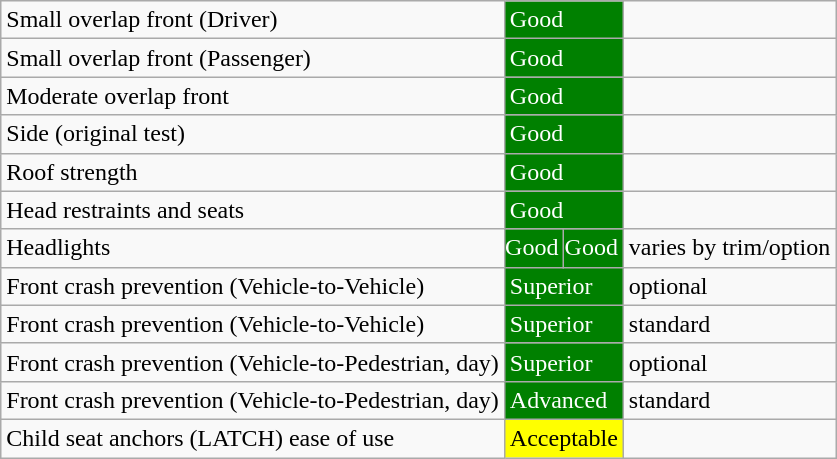<table class="wikitable">
<tr>
<td>Small overlap front (Driver)</td>
<td colspan="2" style="color:white;background: green">Good</td>
<td></td>
</tr>
<tr>
<td>Small overlap front (Passenger)</td>
<td colspan="2" style="color:white;background: green">Good</td>
<td></td>
</tr>
<tr>
<td>Moderate overlap front</td>
<td colspan="2" style="color:white;background: green">Good</td>
<td></td>
</tr>
<tr>
<td>Side (original test)</td>
<td colspan="2" style="color:white;background: green">Good</td>
<td></td>
</tr>
<tr>
<td>Roof strength</td>
<td colspan="2" style="color:white;background: green">Good</td>
<td></td>
</tr>
<tr>
<td>Head restraints and seats</td>
<td colspan="2" style="color:white;background: green">Good</td>
<td></td>
</tr>
<tr>
<td>Headlights</td>
<td style="margin:0;padding:0;color:white;background: green">Good</td>
<td style="margin:0;padding:0;color:white;background: green">Good</td>
<td>varies by trim/option</td>
</tr>
<tr>
<td>Front crash prevention (Vehicle-to-Vehicle)</td>
<td colspan="2" style="color:white;background: green">Superior</td>
<td>optional</td>
</tr>
<tr>
<td>Front crash prevention (Vehicle-to-Vehicle)</td>
<td colspan="2" style="color:white;background: green">Superior</td>
<td>standard</td>
</tr>
<tr>
<td>Front crash prevention (Vehicle-to-Pedestrian, day)</td>
<td colspan="2" style="color:white;background: green">Superior</td>
<td>optional</td>
</tr>
<tr>
<td>Front crash prevention (Vehicle-to-Pedestrian, day)</td>
<td colspan="2" style="color:white;background: green">Advanced</td>
<td>standard</td>
</tr>
<tr>
<td>Child seat anchors (LATCH) ease of use</td>
<td colspan="2" style="background: yellow">Acceptable</td>
<td></td>
</tr>
</table>
